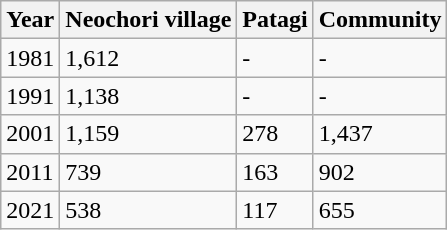<table class=wikitable>
<tr>
<th>Year</th>
<th>Neochori village</th>
<th>Patagi</th>
<th>Community</th>
</tr>
<tr>
<td>1981</td>
<td>1,612</td>
<td>-</td>
<td>-</td>
</tr>
<tr>
<td>1991</td>
<td>1,138</td>
<td>-</td>
<td>-</td>
</tr>
<tr>
<td>2001</td>
<td>1,159</td>
<td>278</td>
<td>1,437</td>
</tr>
<tr>
<td>2011</td>
<td>739</td>
<td>163</td>
<td>902</td>
</tr>
<tr>
<td>2021</td>
<td>538</td>
<td>117</td>
<td>655</td>
</tr>
</table>
